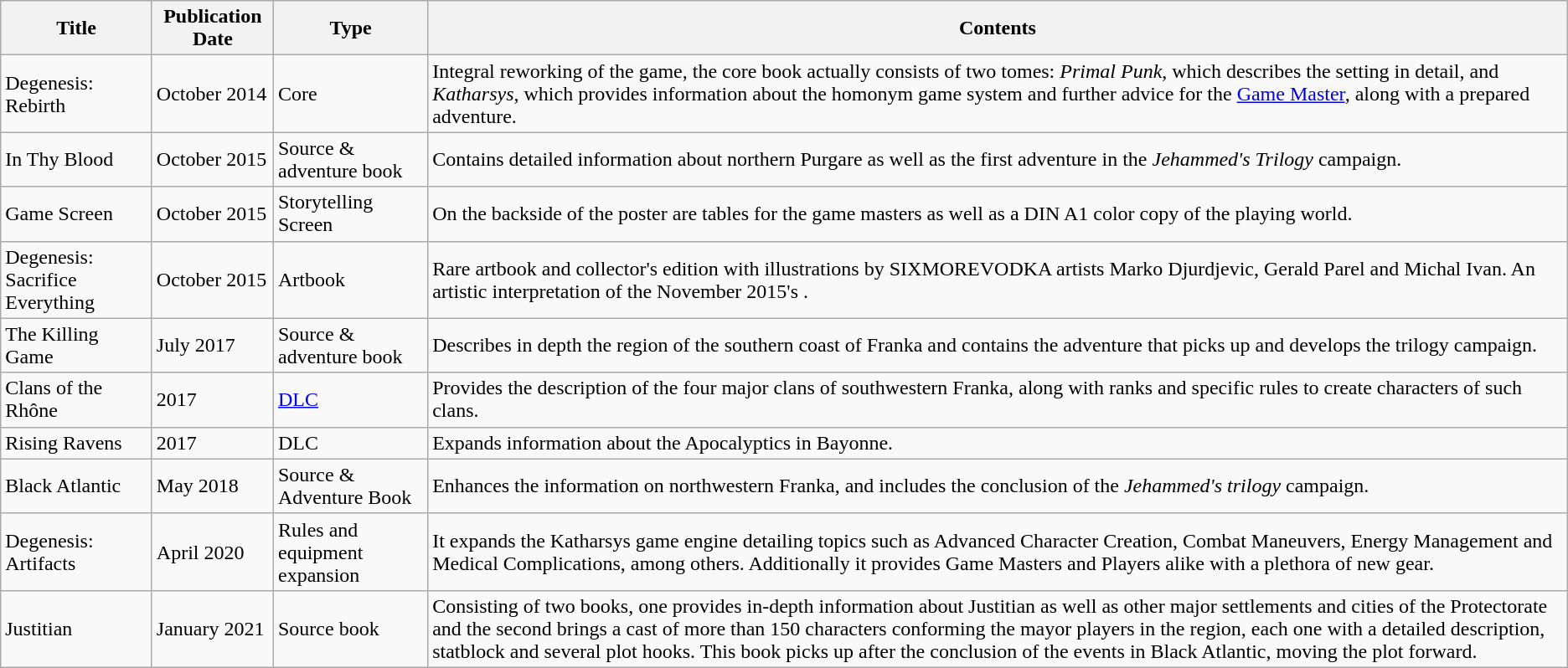<table class="wikitable">
<tr>
<th>Title</th>
<th>Publication Date</th>
<th>Type</th>
<th>Contents</th>
</tr>
<tr>
<td>Degenesis: Rebirth</td>
<td>October 2014</td>
<td>Core</td>
<td>Integral reworking of the game, the core book actually consists of two tomes: <em>Primal Punk</em>, which describes the setting in detail, and <em>Katharsys</em>, which provides information about the homonym game system and further advice for the <a href='#'>Game Master</a>, along with a prepared adventure.</td>
</tr>
<tr>
<td>In Thy Blood</td>
<td>October 2015</td>
<td>Source & adventure book</td>
<td>Contains detailed information about northern Purgare as well as the first adventure in the <em>Jehammed's Trilogy</em> campaign.</td>
</tr>
<tr>
<td>Game Screen</td>
<td>October 2015</td>
<td>Storytelling Screen</td>
<td>On the backside of the poster are tables for the game masters as well as a DIN A1 color copy of the playing world.</td>
</tr>
<tr>
<td>Degenesis: Sacrifice Everything</td>
<td>October 2015</td>
<td>Artbook</td>
<td>Rare artbook and collector's edition with illustrations by SIXMOREVODKA artists Marko Djurdjevic, Gerald Parel and Michal Ivan. An artistic interpretation of the November 2015's .</td>
</tr>
<tr>
<td>The Killing Game</td>
<td>July 2017</td>
<td>Source & adventure book</td>
<td>Describes in depth the region of the southern coast of Franka and contains the adventure that picks up and develops the trilogy campaign.</td>
</tr>
<tr>
<td>Clans of the Rhône</td>
<td>2017</td>
<td><a href='#'>DLC</a></td>
<td>Provides the description of the four major clans of southwestern Franka, along with ranks and specific rules to create characters of such clans.</td>
</tr>
<tr>
<td>Rising Ravens</td>
<td>2017</td>
<td>DLC</td>
<td>Expands information about the Apocalyptics in Bayonne.</td>
</tr>
<tr>
<td>Black Atlantic</td>
<td>May 2018</td>
<td>Source & Adventure Book</td>
<td>Enhances the information on northwestern Franka, and includes the conclusion of the <em>Jehammed's trilogy</em> campaign.</td>
</tr>
<tr>
<td>Degenesis: Artifacts</td>
<td>April 2020</td>
<td>Rules and equipment expansion</td>
<td>It expands the Katharsys game engine detailing topics such as Advanced Character Creation, Combat Maneuvers, Energy Management and Medical Complications, among others. Additionally it provides Game Masters and Players alike with a plethora of new gear.</td>
</tr>
<tr>
<td>Justitian</td>
<td>January 2021</td>
<td>Source book</td>
<td>Consisting of two books, one provides in-depth information about Justitian as well as other major settlements and cities of the Protectorate and the second brings a cast of more than 150 characters conforming the mayor players in the region, each one with a detailed description, statblock and several plot hooks. This book picks up after the conclusion of the events in Black Atlantic, moving the plot forward.</td>
</tr>
</table>
